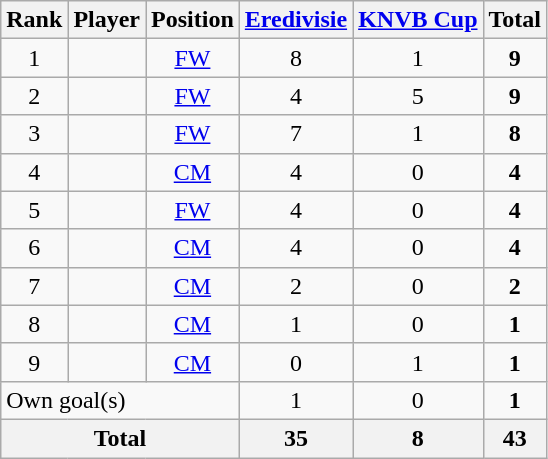<table class="wikitable sortable">
<tr>
<th>Rank</th>
<th>Player</th>
<th>Position</th>
<th><a href='#'>Eredivisie</a></th>
<th><a href='#'>KNVB Cup</a></th>
<th>Total</th>
</tr>
<tr>
<td align="center">1</td>
<td> </td>
<td align="center"><a href='#'>FW</a></td>
<td align="center">8</td>
<td align="center">1</td>
<td align="center"><strong>9</strong></td>
</tr>
<tr>
<td align="center">2</td>
<td> </td>
<td align="center"><a href='#'>FW</a></td>
<td align="center">4</td>
<td align="center">5</td>
<td align="center"><strong>9</strong></td>
</tr>
<tr>
<td align="center">3</td>
<td> </td>
<td align="center"><a href='#'>FW</a></td>
<td align="center">7</td>
<td align="center">1</td>
<td align="center"><strong>8</strong></td>
</tr>
<tr>
<td align="center">4</td>
<td> </td>
<td align="center"><a href='#'>CM</a></td>
<td align="center">4</td>
<td align="center">0</td>
<td align="center"><strong>4</strong></td>
</tr>
<tr>
<td align="center">5</td>
<td> </td>
<td align="center"><a href='#'>FW</a></td>
<td align="center">4</td>
<td align="center">0</td>
<td align="center"><strong>4</strong></td>
</tr>
<tr>
<td align="center">6</td>
<td> </td>
<td align="center"><a href='#'>CM</a></td>
<td align="center">4</td>
<td align="center">0</td>
<td align="center"><strong>4</strong></td>
</tr>
<tr>
<td align="center">7</td>
<td> </td>
<td align="center"><a href='#'>CM</a></td>
<td align="center">2</td>
<td align="center">0</td>
<td align="center"><strong>2</strong></td>
</tr>
<tr>
<td align="center">8</td>
<td> </td>
<td align="center"><a href='#'>CM</a></td>
<td align="center">1</td>
<td align="center">0</td>
<td align="center"><strong>1</strong></td>
</tr>
<tr>
<td align="center">9</td>
<td> </td>
<td align="center"><a href='#'>CM</a></td>
<td align="center">0</td>
<td align="center">1</td>
<td align="center"><strong>1</strong></td>
</tr>
<tr>
<td colspan=3>Own goal(s)</td>
<td align="center">1</td>
<td align="center">0</td>
<td align="center"><strong>1</strong></td>
</tr>
<tr>
<th colspan="3">Total</th>
<th>35</th>
<th>8</th>
<th>43</th>
</tr>
</table>
